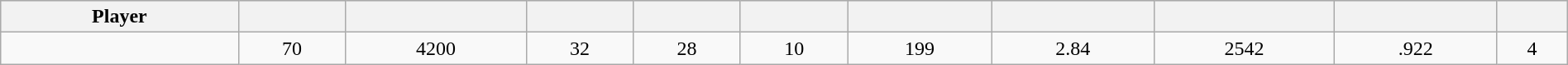<table class="wikitable sortable" style="width:100%;">
<tr style="text-align:center; background:#ddd;">
<th>Player</th>
<th></th>
<th></th>
<th></th>
<th></th>
<th></th>
<th></th>
<th></th>
<th></th>
<th></th>
<th></th>
</tr>
<tr align=center>
<td></td>
<td>70</td>
<td>4200</td>
<td>32</td>
<td>28</td>
<td>10</td>
<td>199</td>
<td>2.84</td>
<td>2542</td>
<td>.922</td>
<td>4</td>
</tr>
</table>
